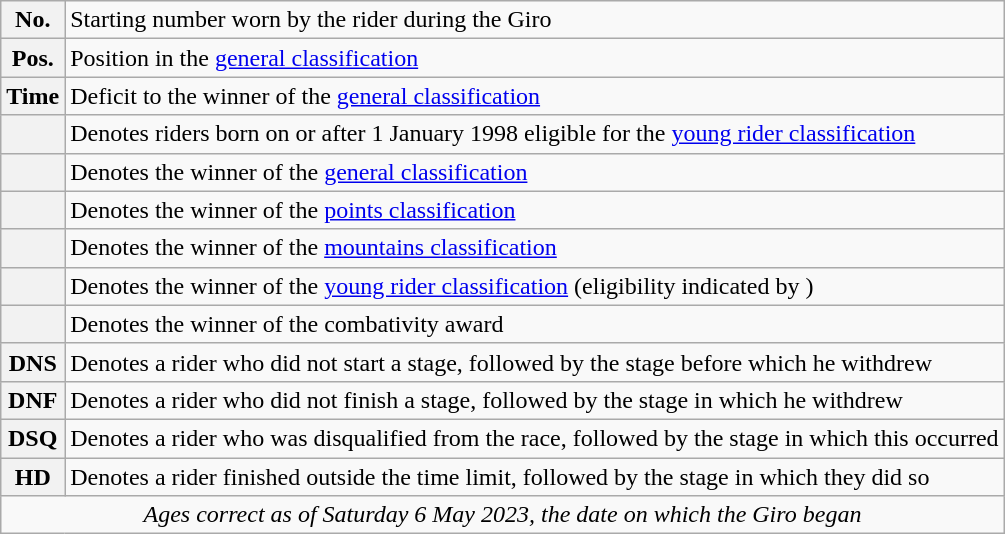<table class="wikitable">
<tr>
<th scope="row" style="text-align:center;">No.</th>
<td>Starting number worn by the rider during the Giro</td>
</tr>
<tr>
<th scope="row" style="text-align:center;">Pos.</th>
<td>Position in the <a href='#'>general classification</a></td>
</tr>
<tr>
<th scope="row" style="text-align:center;">Time</th>
<td>Deficit to the winner of the <a href='#'>general classification</a></td>
</tr>
<tr>
<th scope="row" style="text-align:center;"></th>
<td>Denotes riders born on or after 1 January 1998 eligible for the <a href='#'>young rider classification</a></td>
</tr>
<tr>
<th></th>
<td>Denotes the winner of the <a href='#'>general classification</a></td>
</tr>
<tr>
<th></th>
<td>Denotes the winner of the <a href='#'>points classification</a></td>
</tr>
<tr>
<th></th>
<td>Denotes the winner of the <a href='#'>mountains classification</a></td>
</tr>
<tr>
<th></th>
<td>Denotes the winner of the <a href='#'>young rider classification</a> (eligibility indicated by )</td>
</tr>
<tr>
<th></th>
<td>Denotes the winner of the combativity award</td>
</tr>
<tr>
<th scope="row" style="text-align:center;">DNS</th>
<td>Denotes a rider who did not start a stage, followed by the stage before which he withdrew</td>
</tr>
<tr>
<th scope="row" style="text-align:center;">DNF</th>
<td>Denotes a rider who did not finish a stage, followed by the stage in which he withdrew</td>
</tr>
<tr>
<th scope="row" style="text-align:center;">DSQ</th>
<td>Denotes a rider who was disqualified from the race, followed by the stage in which this occurred</td>
</tr>
<tr>
<th scope="row" style="text-align:center;">HD</th>
<td>Denotes a rider finished outside the time limit, followed by the stage in which they did so</td>
</tr>
<tr>
<td style="text-align:center;" colspan="2"><em>Ages correct as of Saturday 6 May 2023, the date on which the Giro began</em></td>
</tr>
</table>
